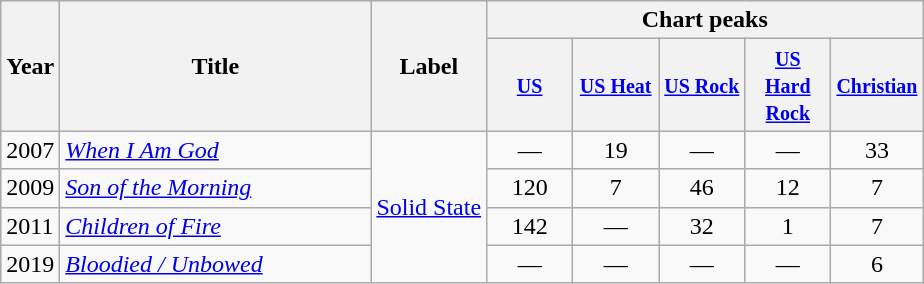<table class="wikitable">
<tr>
<th rowspan="2">Year</th>
<th style="width:200px;" rowspan="2">Title</th>
<th rowspan="2">Label</th>
<th colspan="5">Chart peaks</th>
</tr>
<tr>
<th style="width:50px;"><small><a href='#'>US</a></small></th>
<th style="width:50px;"><small><a href='#'>US Heat</a></small></th>
<th style="width:50px;"><small><a href='#'>US Rock</a></small></th>
<th style="width:50px;"><small><a href='#'>US Hard Rock</a></small></th>
<th style="width:50px;"><small><a href='#'>Christian</a></small><br></th>
</tr>
<tr>
<td>2007</td>
<td><em><a href='#'>When I Am God</a></em></td>
<td rowspan="4"><a href='#'>Solid State</a></td>
<td style="text-align:center;">—</td>
<td style="text-align:center;">19</td>
<td style="text-align:center;">—</td>
<td style="text-align:center;">—</td>
<td style="text-align:center;">33</td>
</tr>
<tr>
<td>2009</td>
<td><em><a href='#'>Son of the Morning</a></em></td>
<td style="text-align:center;">120</td>
<td style="text-align:center;">7</td>
<td style="text-align:center;">46</td>
<td style="text-align:center;">12</td>
<td style="text-align:center;">7</td>
</tr>
<tr>
<td>2011</td>
<td><em><a href='#'>Children of Fire</a></em></td>
<td style="text-align:center;">142</td>
<td style="text-align:center;">—</td>
<td style="text-align:center;">32</td>
<td style="text-align:center;">1</td>
<td style="text-align:center;">7</td>
</tr>
<tr>
<td>2019</td>
<td><em><a href='#'>Bloodied / Unbowed</a></em></td>
<td style="text-align:center;">—</td>
<td style="text-align:center;">—</td>
<td style="text-align:center;">—</td>
<td style="text-align:center;">—</td>
<td style="text-align:center;">6</td>
</tr>
</table>
